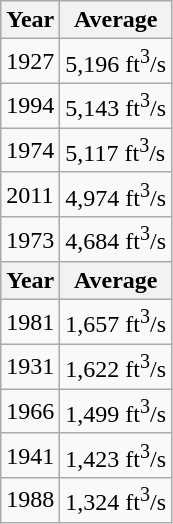<table class="wikitable floatright">
<tr>
<th>Year</th>
<th>Average</th>
</tr>
<tr>
<td>1927</td>
<td>5,196 ft<sup>3</sup>/s</td>
</tr>
<tr>
<td>1994</td>
<td>5,143 ft<sup>3</sup>/s</td>
</tr>
<tr>
<td>1974</td>
<td>5,117 ft<sup>3</sup>/s</td>
</tr>
<tr>
<td>2011</td>
<td>4,974 ft<sup>3</sup>/s</td>
</tr>
<tr>
<td>1973</td>
<td>4,684 ft<sup>3</sup>/s</td>
</tr>
<tr>
<th>Year</th>
<th>Average</th>
</tr>
<tr>
<td>1981</td>
<td>1,657 ft<sup>3</sup>/s</td>
</tr>
<tr>
<td>1931</td>
<td>1,622 ft<sup>3</sup>/s</td>
</tr>
<tr>
<td>1966</td>
<td>1,499 ft<sup>3</sup>/s</td>
</tr>
<tr>
<td>1941</td>
<td>1,423 ft<sup>3</sup>/s</td>
</tr>
<tr>
<td>1988</td>
<td>1,324 ft<sup>3</sup>/s</td>
</tr>
</table>
